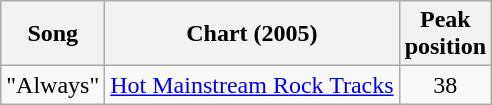<table class="wikitable">
<tr>
<th>Song</th>
<th>Chart (2005)</th>
<th>Peak<br>position</th>
</tr>
<tr>
<td>"Always"</td>
<td><a href='#'>Hot Mainstream Rock Tracks</a></td>
<td align="center">38</td>
</tr>
</table>
